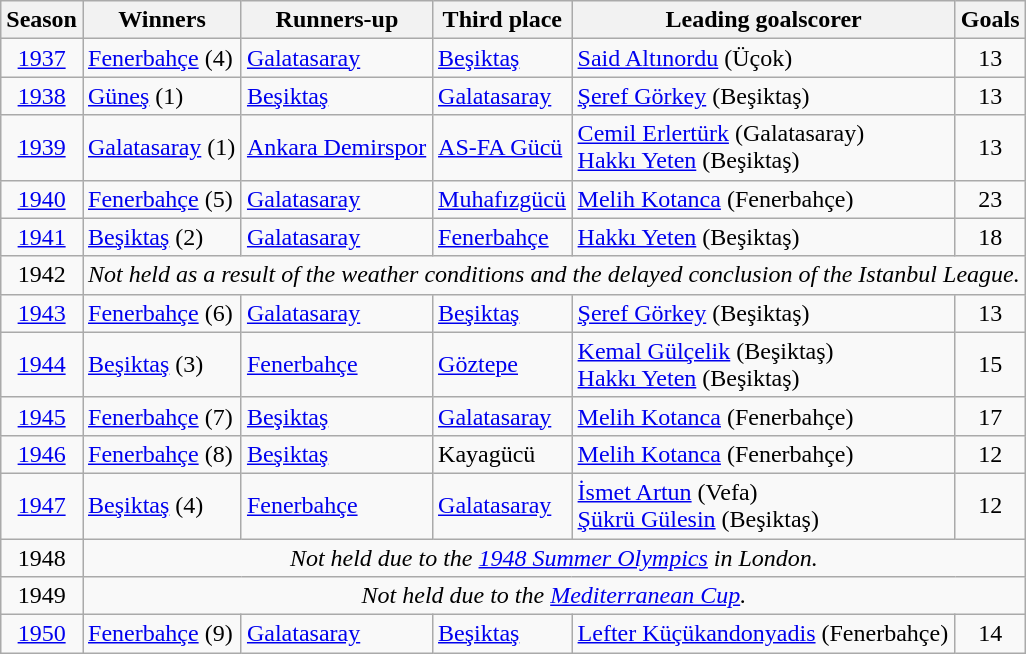<table class="wikitable sortable">
<tr>
<th>Season</th>
<th>Winners</th>
<th>Runners-up</th>
<th>Third place</th>
<th>Leading goalscorer</th>
<th>Goals</th>
</tr>
<tr>
<td scope="row" align=center><a href='#'>1937</a></td>
<td><a href='#'>Fenerbahçe</a> (4)</td>
<td><a href='#'>Galatasaray</a></td>
<td><a href='#'>Beşiktaş</a></td>
<td> <a href='#'>Said Altınordu</a> (Üçok)</td>
<td align=center>13</td>
</tr>
<tr>
<td scope="row" align=center><a href='#'>1938</a></td>
<td><a href='#'>Güneş</a> (1)</td>
<td><a href='#'>Beşiktaş</a></td>
<td><a href='#'>Galatasaray</a></td>
<td> <a href='#'>Şeref Görkey</a> (Beşiktaş)</td>
<td align=center>13</td>
</tr>
<tr>
<td scope="row" align=center><a href='#'>1939</a></td>
<td><a href='#'>Galatasaray</a> (1)</td>
<td><a href='#'>Ankara Demirspor</a></td>
<td><a href='#'>AS-FA Gücü</a></td>
<td> <a href='#'>Cemil Erlertürk</a> (Galatasaray)<br>  <a href='#'>Hakkı Yeten</a> (Beşiktaş)</td>
<td align=center>13</td>
</tr>
<tr>
<td scope="row" align=center><a href='#'>1940</a></td>
<td><a href='#'>Fenerbahçe</a> (5)</td>
<td><a href='#'>Galatasaray</a></td>
<td><a href='#'>Muhafızgücü</a></td>
<td> <a href='#'>Melih Kotanca</a> (Fenerbahçe)</td>
<td align=center>23</td>
</tr>
<tr>
<td scope="row" align=center><a href='#'>1941</a></td>
<td><a href='#'>Beşiktaş</a> (2)</td>
<td><a href='#'>Galatasaray</a></td>
<td><a href='#'>Fenerbahçe</a></td>
<td> <a href='#'>Hakkı Yeten</a> (Beşiktaş)</td>
<td align=center>18</td>
</tr>
<tr>
<td scope="row" align=center>1942</td>
<td colspan=5 style="text-align:center;"><em>Not held as a result of the weather conditions and the delayed conclusion of the Istanbul League.</em></td>
</tr>
<tr>
<td scope="row" align=center><a href='#'>1943</a></td>
<td><a href='#'>Fenerbahçe</a> (6)</td>
<td><a href='#'>Galatasaray</a></td>
<td><a href='#'>Beşiktaş</a></td>
<td> <a href='#'>Şeref Görkey</a> (Beşiktaş)</td>
<td align=center>13</td>
</tr>
<tr>
<td scope="row" align=center><a href='#'>1944</a></td>
<td><a href='#'>Beşiktaş</a> (3)</td>
<td><a href='#'>Fenerbahçe</a></td>
<td><a href='#'>Göztepe</a></td>
<td> <a href='#'>Kemal Gülçelik</a> (Beşiktaş)<br>  <a href='#'>Hakkı Yeten</a> (Beşiktaş)</td>
<td align=center>15</td>
</tr>
<tr>
<td scope="row" align=center><a href='#'>1945</a></td>
<td><a href='#'>Fenerbahçe</a> (7)</td>
<td><a href='#'>Beşiktaş</a></td>
<td><a href='#'>Galatasaray</a></td>
<td> <a href='#'>Melih Kotanca</a> (Fenerbahçe)</td>
<td align=center>17</td>
</tr>
<tr>
<td scope="row" align=center><a href='#'>1946</a></td>
<td><a href='#'>Fenerbahçe</a> (8)</td>
<td><a href='#'>Beşiktaş</a></td>
<td>Kayagücü</td>
<td> <a href='#'>Melih Kotanca</a> (Fenerbahçe)</td>
<td align=center>12</td>
</tr>
<tr>
<td scope="row" align=center><a href='#'>1947</a></td>
<td><a href='#'>Beşiktaş</a> (4)</td>
<td><a href='#'>Fenerbahçe</a></td>
<td><a href='#'>Galatasaray</a></td>
<td> <a href='#'>İsmet Artun</a> (Vefa)<br>  <a href='#'>Şükrü Gülesin</a> (Beşiktaş)</td>
<td align=center>12</td>
</tr>
<tr>
<td scope="row" align=center>1948</td>
<td colspan="5" style="text-align:center;"><em>Not held due to the <a href='#'>1948 Summer Olympics</a> in London.</em></td>
</tr>
<tr>
<td scope="row" align=center>1949</td>
<td colspan="5" style="text-align:center;"><em>Not held due to the <a href='#'>Mediterranean Cup</a>.</em></td>
</tr>
<tr>
<td scope="row" align=center><a href='#'>1950</a></td>
<td><a href='#'>Fenerbahçe</a> (9)</td>
<td><a href='#'>Galatasaray</a></td>
<td><a href='#'>Beşiktaş</a></td>
<td> <a href='#'>Lefter Küçükandonyadis</a> (Fenerbahçe)</td>
<td align=center>14</td>
</tr>
</table>
